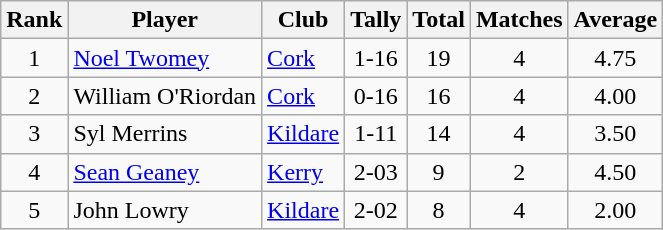<table class="wikitable">
<tr>
<th>Rank</th>
<th>Player</th>
<th>Club</th>
<th>Tally</th>
<th>Total</th>
<th>Matches</th>
<th>Average</th>
</tr>
<tr>
<td rowspan="1" style="text-align:center;">1</td>
<td><a href='#'>Noel Twomey</a></td>
<td><a href='#'>Cork</a></td>
<td align=center>1-16</td>
<td align=center>19</td>
<td align=center>4</td>
<td align=center>4.75</td>
</tr>
<tr>
<td rowspan="1" style="text-align:center;">2</td>
<td>William O'Riordan</td>
<td><a href='#'>Cork</a></td>
<td align=center>0-16</td>
<td align=center>16</td>
<td align=center>4</td>
<td align=center>4.00</td>
</tr>
<tr>
<td rowspan="1" style="text-align:center;">3</td>
<td>Syl Merrins</td>
<td><a href='#'>Kildare</a></td>
<td align=center>1-11</td>
<td align=center>14</td>
<td align=center>4</td>
<td align=center>3.50</td>
</tr>
<tr>
<td rowspan="1" style="text-align:center;">4</td>
<td><a href='#'>Sean Geaney</a></td>
<td><a href='#'>Kerry</a></td>
<td align=center>2-03</td>
<td align=center>9</td>
<td align=center>2</td>
<td align=center>4.50</td>
</tr>
<tr>
<td rowspan="1" style="text-align:center;">5</td>
<td>John Lowry</td>
<td><a href='#'>Kildare</a></td>
<td align=center>2-02</td>
<td align=center>8</td>
<td align=center>4</td>
<td align=center>2.00</td>
</tr>
</table>
